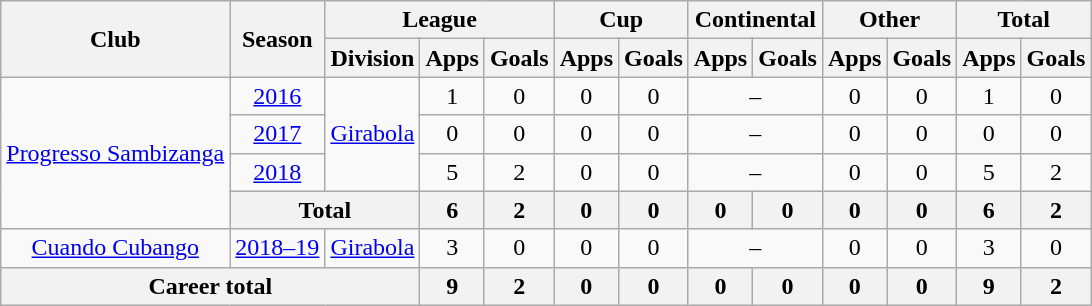<table class="wikitable" style="text-align: center">
<tr>
<th rowspan="2">Club</th>
<th rowspan="2">Season</th>
<th colspan="3">League</th>
<th colspan="2">Cup</th>
<th colspan="2">Continental</th>
<th colspan="2">Other</th>
<th colspan="2">Total</th>
</tr>
<tr>
<th>Division</th>
<th>Apps</th>
<th>Goals</th>
<th>Apps</th>
<th>Goals</th>
<th>Apps</th>
<th>Goals</th>
<th>Apps</th>
<th>Goals</th>
<th>Apps</th>
<th>Goals</th>
</tr>
<tr>
<td rowspan="4"><a href='#'>Progresso Sambizanga</a></td>
<td><a href='#'>2016</a></td>
<td rowspan="3"><a href='#'>Girabola</a></td>
<td>1</td>
<td>0</td>
<td>0</td>
<td>0</td>
<td colspan="2">–</td>
<td>0</td>
<td>0</td>
<td>1</td>
<td>0</td>
</tr>
<tr>
<td><a href='#'>2017</a></td>
<td>0</td>
<td>0</td>
<td>0</td>
<td>0</td>
<td colspan="2">–</td>
<td>0</td>
<td>0</td>
<td>0</td>
<td>0</td>
</tr>
<tr>
<td><a href='#'>2018</a></td>
<td>5</td>
<td>2</td>
<td>0</td>
<td>0</td>
<td colspan="2">–</td>
<td>0</td>
<td>0</td>
<td>5</td>
<td>2</td>
</tr>
<tr>
<th colspan="2"><strong>Total</strong></th>
<th>6</th>
<th>2</th>
<th>0</th>
<th>0</th>
<th>0</th>
<th>0</th>
<th>0</th>
<th>0</th>
<th>6</th>
<th>2</th>
</tr>
<tr>
<td><a href='#'>Cuando Cubango</a></td>
<td><a href='#'>2018–19</a></td>
<td><a href='#'>Girabola</a></td>
<td>3</td>
<td>0</td>
<td>0</td>
<td>0</td>
<td colspan="2">–</td>
<td>0</td>
<td>0</td>
<td>3</td>
<td>0</td>
</tr>
<tr>
<th colspan="3"><strong>Career total</strong></th>
<th>9</th>
<th>2</th>
<th>0</th>
<th>0</th>
<th>0</th>
<th>0</th>
<th>0</th>
<th>0</th>
<th>9</th>
<th>2</th>
</tr>
</table>
